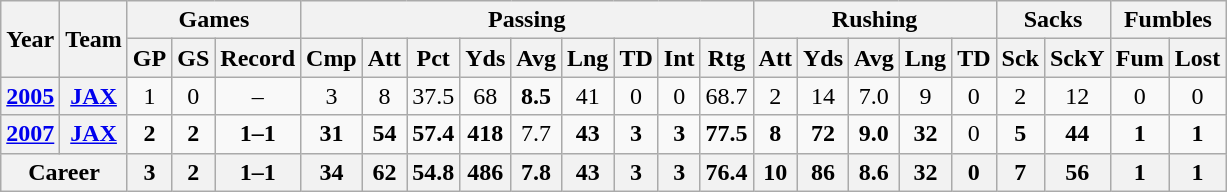<table class=wikitable style="text-align:center;">
<tr>
<th rowspan="2">Year</th>
<th rowspan="2">Team</th>
<th colspan="3">Games</th>
<th colspan="9">Passing</th>
<th colspan="5">Rushing</th>
<th colspan="2">Sacks</th>
<th colspan="2">Fumbles</th>
</tr>
<tr>
<th>GP</th>
<th>GS</th>
<th>Record</th>
<th>Cmp</th>
<th>Att</th>
<th>Pct</th>
<th>Yds</th>
<th>Avg</th>
<th>Lng</th>
<th>TD</th>
<th>Int</th>
<th>Rtg</th>
<th>Att</th>
<th>Yds</th>
<th>Avg</th>
<th>Lng</th>
<th>TD</th>
<th>Sck</th>
<th>SckY</th>
<th>Fum</th>
<th>Lost</th>
</tr>
<tr>
<th><a href='#'>2005</a></th>
<th><a href='#'>JAX</a></th>
<td>1</td>
<td>0</td>
<td>–</td>
<td>3</td>
<td>8</td>
<td>37.5</td>
<td>68</td>
<td><strong>8.5</strong></td>
<td>41</td>
<td>0</td>
<td>0</td>
<td>68.7</td>
<td>2</td>
<td>14</td>
<td>7.0</td>
<td>9</td>
<td>0</td>
<td>2</td>
<td>12</td>
<td>0</td>
<td>0</td>
</tr>
<tr>
<th><a href='#'>2007</a></th>
<th><a href='#'>JAX</a></th>
<td><strong>2</strong></td>
<td><strong>2</strong></td>
<td><strong>1–1</strong></td>
<td><strong>31</strong></td>
<td><strong>54</strong></td>
<td><strong>57.4</strong></td>
<td><strong>418</strong></td>
<td>7.7</td>
<td><strong>43</strong></td>
<td><strong>3</strong></td>
<td><strong>3</strong></td>
<td><strong>77.5</strong></td>
<td><strong>8</strong></td>
<td><strong>72</strong></td>
<td><strong>9.0</strong></td>
<td><strong>32</strong></td>
<td>0</td>
<td><strong>5</strong></td>
<td><strong>44</strong></td>
<td><strong>1</strong></td>
<td><strong>1</strong></td>
</tr>
<tr>
<th colspan="2">Career</th>
<th>3</th>
<th>2</th>
<th>1–1</th>
<th>34</th>
<th>62</th>
<th>54.8</th>
<th>486</th>
<th>7.8</th>
<th>43</th>
<th>3</th>
<th>3</th>
<th>76.4</th>
<th>10</th>
<th>86</th>
<th>8.6</th>
<th>32</th>
<th>0</th>
<th>7</th>
<th>56</th>
<th>1</th>
<th>1</th>
</tr>
</table>
